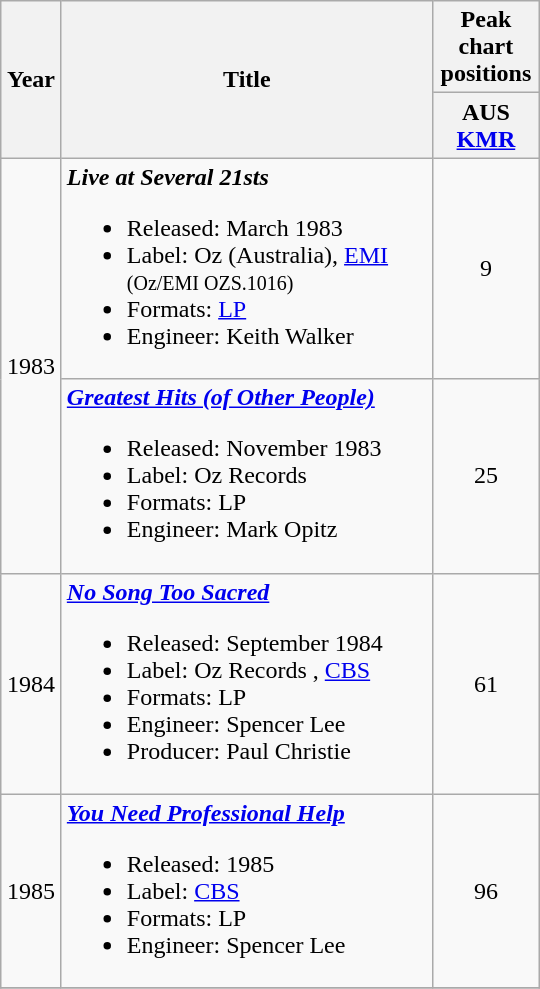<table class="wikitable">
<tr>
<th rowspan="2" width="33">Year</th>
<th rowspan="2" width="240">Title</th>
<th colspan="1">Peak chart positions</th>
</tr>
<tr>
<th style="width:4em">AUS<br><a href='#'>KMR</a><br></th>
</tr>
<tr>
<td align="center" rowspan="2">1983</td>
<td><strong><em>Live at Several 21sts</em></strong><br><ul><li>Released: March 1983</li><li>Label: Oz (Australia), <a href='#'>EMI</a> <small>(Oz/EMI OZS.1016)</small></li><li>Formats: <a href='#'>LP</a></li><li>Engineer: Keith Walker</li></ul></td>
<td align="center">9</td>
</tr>
<tr>
<td><strong><em><a href='#'>Greatest Hits (of Other People)</a></em></strong><br><ul><li>Released: November 1983</li><li>Label: Oz Records <small></small></li><li>Formats: LP</li><li>Engineer: Mark Opitz</li></ul></td>
<td align="center">25</td>
</tr>
<tr>
<td align="center">1984</td>
<td><strong><em><a href='#'>No Song Too Sacred</a></em></strong><br><ul><li>Released: September 1984</li><li>Label: Oz Records <small></small>, <a href='#'>CBS</a></li><li>Formats: LP</li><li>Engineer: Spencer Lee</li><li>Producer: Paul Christie</li></ul></td>
<td align="center">61</td>
</tr>
<tr>
<td align="center">1985</td>
<td><strong><em><a href='#'>You Need Professional Help</a></em></strong><br><ul><li>Released: 1985</li><li>Label: <a href='#'>CBS</a> <small></small></li><li>Formats: LP</li><li>Engineer: Spencer Lee</li></ul></td>
<td align="center">96</td>
</tr>
<tr>
</tr>
</table>
